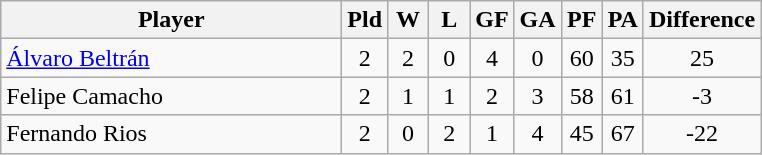<table class=wikitable style="text-align:center">
<tr>
<th width=220>Player</th>
<th width=20>Pld</th>
<th width=20>W</th>
<th width=20>L</th>
<th width=20>GF</th>
<th width=20>GA</th>
<th width=20>PF</th>
<th width=20>PA</th>
<th width=30>Difference</th>
</tr>
<tr>
<td align=left> <a href='#'>Álvaro Beltrán</a></td>
<td>2</td>
<td>2</td>
<td>0</td>
<td>4</td>
<td>0</td>
<td>60</td>
<td>35</td>
<td>25</td>
</tr>
<tr>
<td align=left> Felipe Camacho</td>
<td>2</td>
<td>1</td>
<td>1</td>
<td>2</td>
<td>3</td>
<td>58</td>
<td>61</td>
<td>-3</td>
</tr>
<tr>
<td align=left> Fernando Rios</td>
<td>2</td>
<td>0</td>
<td>2</td>
<td>1</td>
<td>4</td>
<td>45</td>
<td>67</td>
<td>-22</td>
</tr>
</table>
